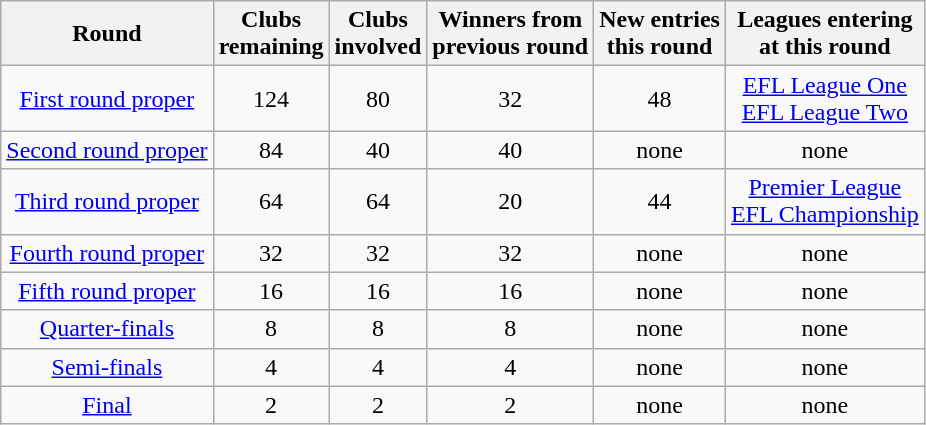<table class="wikitable" style="text-align:center">
<tr>
<th>Round</th>
<th>Clubs<br>remaining</th>
<th>Clubs<br>involved</th>
<th>Winners from<br>previous round</th>
<th>New entries<br>this round</th>
<th>Leagues entering<br>at this round</th>
</tr>
<tr>
<td><a href='#'>First round proper</a></td>
<td>124</td>
<td>80</td>
<td>32</td>
<td>48</td>
<td><a href='#'>EFL League One</a><br><a href='#'>EFL League Two</a></td>
</tr>
<tr>
<td><a href='#'>Second round proper</a></td>
<td>84</td>
<td>40</td>
<td>40</td>
<td>none</td>
<td>none</td>
</tr>
<tr>
<td><a href='#'>Third round proper</a></td>
<td>64</td>
<td>64</td>
<td>20</td>
<td>44</td>
<td><a href='#'>Premier League</a><br><a href='#'>EFL Championship</a></td>
</tr>
<tr>
<td><a href='#'>Fourth round proper</a></td>
<td>32</td>
<td>32</td>
<td>32</td>
<td>none</td>
<td>none</td>
</tr>
<tr>
<td><a href='#'>Fifth round proper</a></td>
<td>16</td>
<td>16</td>
<td>16</td>
<td>none</td>
<td>none</td>
</tr>
<tr>
<td><a href='#'>Quarter-finals</a></td>
<td>8</td>
<td>8</td>
<td>8</td>
<td>none</td>
<td>none</td>
</tr>
<tr>
<td><a href='#'>Semi-finals</a></td>
<td>4</td>
<td>4</td>
<td>4</td>
<td>none</td>
<td>none</td>
</tr>
<tr>
<td><a href='#'>Final</a></td>
<td>2</td>
<td>2</td>
<td>2</td>
<td>none</td>
<td>none</td>
</tr>
</table>
